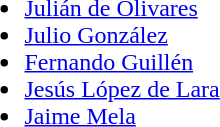<table>
<tr>
<td><br><ul><li><a href='#'>Julián de Olivares</a></li><li><a href='#'>Julio González</a></li><li><a href='#'>Fernando Guillén</a></li><li><a href='#'>Jesús López de Lara</a></li><li><a href='#'>Jaime Mela</a></li></ul></td>
</tr>
</table>
